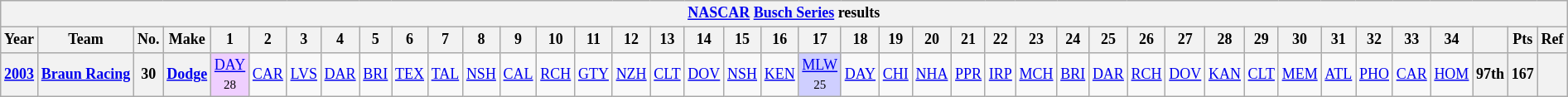<table class="wikitable" style="text-align:center; font-size:75%">
<tr>
<th colspan=42><a href='#'>NASCAR</a> <a href='#'>Busch Series</a> results</th>
</tr>
<tr>
<th>Year</th>
<th>Team</th>
<th>No.</th>
<th>Make</th>
<th>1</th>
<th>2</th>
<th>3</th>
<th>4</th>
<th>5</th>
<th>6</th>
<th>7</th>
<th>8</th>
<th>9</th>
<th>10</th>
<th>11</th>
<th>12</th>
<th>13</th>
<th>14</th>
<th>15</th>
<th>16</th>
<th>17</th>
<th>18</th>
<th>19</th>
<th>20</th>
<th>21</th>
<th>22</th>
<th>23</th>
<th>24</th>
<th>25</th>
<th>26</th>
<th>27</th>
<th>28</th>
<th>29</th>
<th>30</th>
<th>31</th>
<th>32</th>
<th>33</th>
<th>34</th>
<th></th>
<th>Pts</th>
<th>Ref</th>
</tr>
<tr>
<th><a href='#'>2003</a></th>
<th nowrap><a href='#'>Braun Racing</a></th>
<th>30</th>
<th><a href='#'>Dodge</a></th>
<td style="background:#EFCFFF;"><a href='#'>DAY</a><br><small>28</small></td>
<td><a href='#'>CAR</a></td>
<td><a href='#'>LVS</a></td>
<td><a href='#'>DAR</a></td>
<td><a href='#'>BRI</a></td>
<td><a href='#'>TEX</a></td>
<td><a href='#'>TAL</a></td>
<td><a href='#'>NSH</a></td>
<td><a href='#'>CAL</a></td>
<td><a href='#'>RCH</a></td>
<td><a href='#'>GTY</a></td>
<td><a href='#'>NZH</a></td>
<td><a href='#'>CLT</a></td>
<td><a href='#'>DOV</a></td>
<td><a href='#'>NSH</a></td>
<td><a href='#'>KEN</a></td>
<td style="background:#CFCFFF;"><a href='#'>MLW</a><br><small>25</small></td>
<td><a href='#'>DAY</a></td>
<td><a href='#'>CHI</a></td>
<td><a href='#'>NHA</a></td>
<td><a href='#'>PPR</a></td>
<td><a href='#'>IRP</a></td>
<td><a href='#'>MCH</a></td>
<td><a href='#'>BRI</a></td>
<td><a href='#'>DAR</a></td>
<td><a href='#'>RCH</a></td>
<td><a href='#'>DOV</a></td>
<td><a href='#'>KAN</a></td>
<td><a href='#'>CLT</a></td>
<td><a href='#'>MEM</a></td>
<td><a href='#'>ATL</a></td>
<td><a href='#'>PHO</a></td>
<td><a href='#'>CAR</a></td>
<td><a href='#'>HOM</a></td>
<th>97th</th>
<th>167</th>
<th></th>
</tr>
</table>
